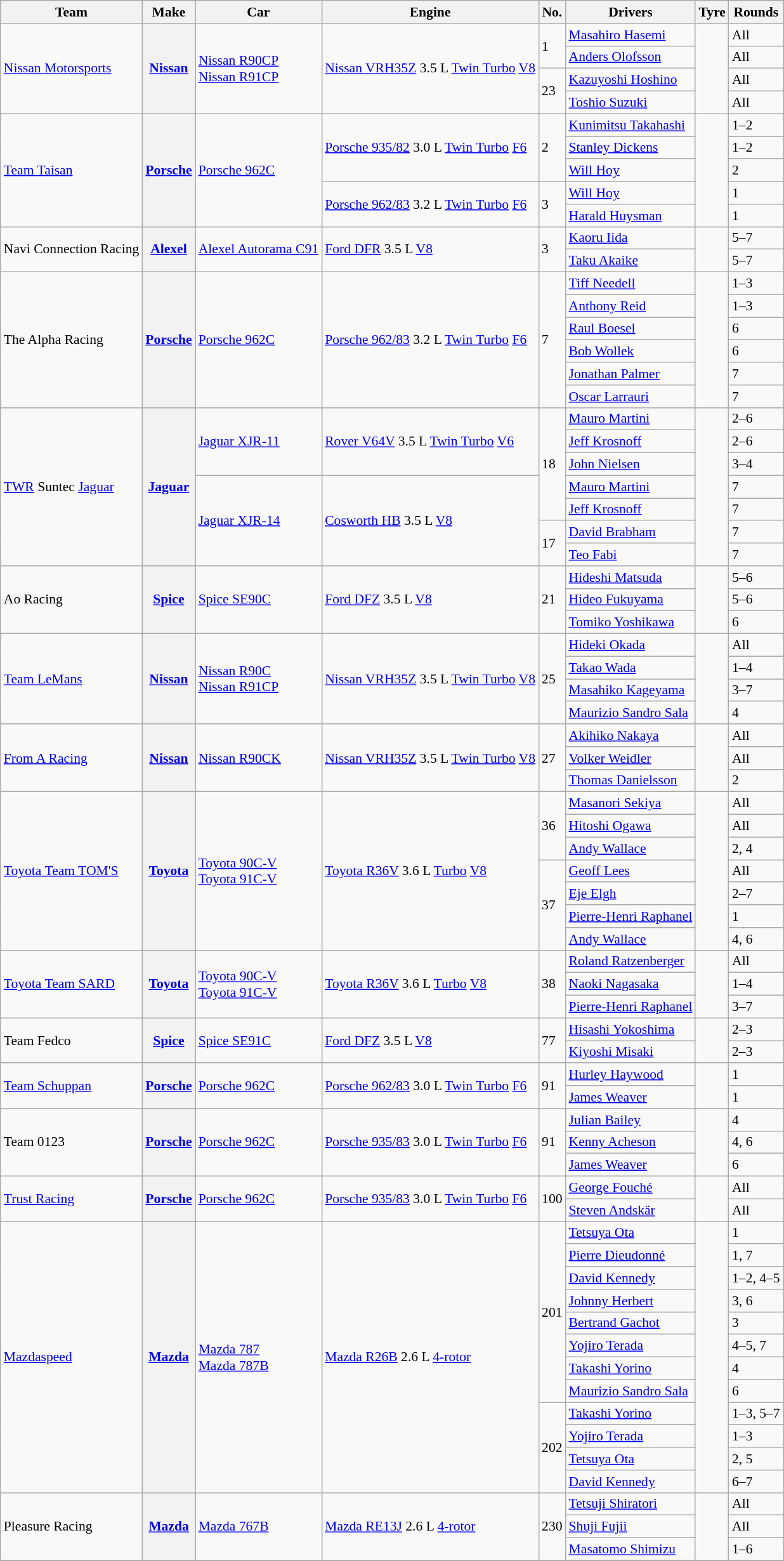<table class="wikitable" style="font-size: 90%;">
<tr>
<th>Team</th>
<th>Make</th>
<th>Car</th>
<th>Engine</th>
<th>No.</th>
<th>Drivers</th>
<th>Tyre</th>
<th>Rounds</th>
</tr>
<tr>
<td rowspan=4><a href='#'>Nissan Motorsports</a></td>
<th rowspan=4><a href='#'>Nissan</a></th>
<td rowspan=4><a href='#'>Nissan R90CP</a><br><a href='#'>Nissan R91CP</a></td>
<td rowspan=4><a href='#'>Nissan VRH35Z</a> 3.5 L <a href='#'>Twin Turbo</a> <a href='#'>V8</a></td>
<td rowspan=2>1</td>
<td> <a href='#'>Masahiro Hasemi</a></td>
<td align=center rowspan=4></td>
<td>All</td>
</tr>
<tr>
<td> <a href='#'>Anders Olofsson</a></td>
<td>All</td>
</tr>
<tr>
<td rowspan=2>23</td>
<td> <a href='#'>Kazuyoshi Hoshino</a></td>
<td>All</td>
</tr>
<tr>
<td> <a href='#'>Toshio Suzuki</a></td>
<td>All</td>
</tr>
<tr>
<td rowspan=5><a href='#'>Team Taisan</a></td>
<th rowspan=5><a href='#'>Porsche</a></th>
<td rowspan=5><a href='#'>Porsche 962C</a></td>
<td rowspan=3><a href='#'>Porsche 935/82</a> 3.0 L <a href='#'>Twin Turbo</a> <a href='#'>F6</a></td>
<td rowspan=3>2</td>
<td> <a href='#'>Kunimitsu Takahashi</a></td>
<td align=center rowspan=5></td>
<td>1–2</td>
</tr>
<tr>
<td> <a href='#'>Stanley Dickens</a></td>
<td>1–2</td>
</tr>
<tr>
<td> <a href='#'>Will Hoy</a></td>
<td>2</td>
</tr>
<tr>
<td rowspan=2><a href='#'>Porsche 962/83</a> 3.2 L <a href='#'>Twin Turbo</a> <a href='#'>F6</a></td>
<td rowspan=2>3</td>
<td> <a href='#'>Will Hoy</a></td>
<td>1</td>
</tr>
<tr>
<td> <a href='#'>Harald Huysman</a></td>
<td>1</td>
</tr>
<tr>
<td rowspan=2>Navi Connection Racing</td>
<th rowspan=2><a href='#'>Alexel</a></th>
<td rowspan=2><a href='#'>Alexel Autorama C91</a></td>
<td rowspan=2><a href='#'>Ford DFR</a> 3.5 L <a href='#'>V8</a></td>
<td rowspan=2>3</td>
<td> <a href='#'>Kaoru Iida</a></td>
<td align=center rowspan=2></td>
<td>5–7</td>
</tr>
<tr>
<td> <a href='#'>Taku Akaike</a></td>
<td>5–7</td>
</tr>
<tr>
<td rowspan=6>The Alpha Racing</td>
<th rowspan=6><a href='#'>Porsche</a></th>
<td rowspan=6><a href='#'>Porsche 962C</a></td>
<td rowspan=6><a href='#'>Porsche 962/83</a> 3.2 L <a href='#'>Twin Turbo</a> <a href='#'>F6</a></td>
<td rowspan=6>7</td>
<td> <a href='#'>Tiff Needell</a></td>
<td align=center rowspan=6></td>
<td>1–3</td>
</tr>
<tr>
<td> <a href='#'>Anthony Reid</a></td>
<td>1–3</td>
</tr>
<tr>
<td> <a href='#'>Raul Boesel</a></td>
<td>6</td>
</tr>
<tr>
<td> <a href='#'>Bob Wollek</a></td>
<td>6</td>
</tr>
<tr>
<td> <a href='#'>Jonathan Palmer</a></td>
<td>7</td>
</tr>
<tr>
<td> <a href='#'>Oscar Larrauri</a></td>
<td>7</td>
</tr>
<tr>
<td rowspan=7><a href='#'>TWR</a> Suntec <a href='#'>Jaguar</a></td>
<th rowspan=7><a href='#'>Jaguar</a></th>
<td rowspan=3><a href='#'>Jaguar XJR-11</a></td>
<td rowspan=3><a href='#'>Rover V64V</a> 3.5 L <a href='#'>Twin Turbo</a> <a href='#'>V6</a></td>
<td rowspan=5>18</td>
<td> <a href='#'>Mauro Martini</a></td>
<td align=center rowspan=7></td>
<td>2–6</td>
</tr>
<tr>
<td> <a href='#'>Jeff Krosnoff</a></td>
<td>2–6</td>
</tr>
<tr>
<td> <a href='#'>John Nielsen</a></td>
<td>3–4</td>
</tr>
<tr>
<td rowspan=4><a href='#'>Jaguar XJR-14</a></td>
<td rowspan=4><a href='#'>Cosworth HB</a> 3.5 L <a href='#'>V8</a></td>
<td> <a href='#'>Mauro Martini</a></td>
<td>7</td>
</tr>
<tr>
<td> <a href='#'>Jeff Krosnoff</a></td>
<td>7</td>
</tr>
<tr>
<td rowspan=2>17</td>
<td> <a href='#'>David Brabham</a></td>
<td>7</td>
</tr>
<tr>
<td> <a href='#'>Teo Fabi</a></td>
<td>7</td>
</tr>
<tr>
<td rowspan=3>Ao Racing</td>
<th rowspan=3><a href='#'>Spice</a></th>
<td rowspan=3><a href='#'>Spice SE90C</a></td>
<td rowspan=3><a href='#'>Ford DFZ</a> 3.5 L <a href='#'>V8</a></td>
<td rowspan=3>21</td>
<td> <a href='#'>Hideshi Matsuda</a></td>
<td align=center rowspan=3></td>
<td>5–6</td>
</tr>
<tr>
<td> <a href='#'>Hideo Fukuyama</a></td>
<td>5–6</td>
</tr>
<tr>
<td> <a href='#'>Tomiko Yoshikawa</a></td>
<td>6</td>
</tr>
<tr>
<td rowspan=4><a href='#'>Team LeMans</a></td>
<th rowspan=4><a href='#'>Nissan</a></th>
<td rowspan=4><a href='#'>Nissan R90C</a><br><a href='#'>Nissan R91CP</a></td>
<td rowspan=4><a href='#'>Nissan VRH35Z</a> 3.5 L <a href='#'>Twin Turbo</a> <a href='#'>V8</a></td>
<td rowspan=4>25</td>
<td> <a href='#'>Hideki Okada</a></td>
<td align=center rowspan=4></td>
<td>All</td>
</tr>
<tr>
<td> <a href='#'>Takao Wada</a></td>
<td>1–4</td>
</tr>
<tr>
<td> <a href='#'>Masahiko Kageyama</a></td>
<td>3–7</td>
</tr>
<tr>
<td> <a href='#'>Maurizio Sandro Sala</a></td>
<td>4</td>
</tr>
<tr>
<td rowspan=3><a href='#'>From A Racing</a></td>
<th rowspan=3><a href='#'>Nissan</a></th>
<td rowspan=3><a href='#'>Nissan R90CK</a></td>
<td rowspan=3><a href='#'>Nissan VRH35Z</a> 3.5 L <a href='#'>Twin Turbo</a> <a href='#'>V8</a></td>
<td rowspan=3>27</td>
<td> <a href='#'>Akihiko Nakaya</a></td>
<td align=center rowspan=3></td>
<td>All</td>
</tr>
<tr>
<td> <a href='#'>Volker Weidler</a></td>
<td>All</td>
</tr>
<tr>
<td> <a href='#'>Thomas Danielsson</a></td>
<td>2</td>
</tr>
<tr>
<td rowspan=7><a href='#'>Toyota Team TOM'S</a></td>
<th rowspan=7><a href='#'>Toyota</a></th>
<td rowspan=7><a href='#'>Toyota 90C-V</a><br><a href='#'>Toyota 91C-V</a></td>
<td rowspan=7><a href='#'>Toyota R36V</a> 3.6 L <a href='#'>Turbo</a> <a href='#'>V8</a></td>
<td rowspan=3>36</td>
<td> <a href='#'>Masanori Sekiya</a></td>
<td align=center rowspan=7></td>
<td>All</td>
</tr>
<tr>
<td> <a href='#'>Hitoshi Ogawa</a></td>
<td>All</td>
</tr>
<tr>
<td> <a href='#'>Andy Wallace</a></td>
<td>2, 4</td>
</tr>
<tr>
<td rowspan=4>37</td>
<td> <a href='#'>Geoff Lees</a></td>
<td>All</td>
</tr>
<tr>
<td> <a href='#'>Eje Elgh</a></td>
<td>2–7</td>
</tr>
<tr>
<td> <a href='#'>Pierre-Henri Raphanel</a></td>
<td>1</td>
</tr>
<tr>
<td> <a href='#'>Andy Wallace</a></td>
<td>4, 6</td>
</tr>
<tr>
<td rowspan=3><a href='#'>Toyota Team SARD</a></td>
<th rowspan=3><a href='#'>Toyota</a></th>
<td rowspan=3><a href='#'>Toyota 90C-V</a><br><a href='#'>Toyota 91C-V</a></td>
<td rowspan=3><a href='#'>Toyota R36V</a> 3.6 L <a href='#'>Turbo</a> <a href='#'>V8</a></td>
<td rowspan=3>38</td>
<td> <a href='#'>Roland Ratzenberger</a></td>
<td align=center rowspan=3></td>
<td>All</td>
</tr>
<tr>
<td> <a href='#'>Naoki Nagasaka</a></td>
<td>1–4</td>
</tr>
<tr>
<td> <a href='#'>Pierre-Henri Raphanel</a></td>
<td>3–7</td>
</tr>
<tr>
<td rowspan=2>Team Fedco</td>
<th rowspan=2><a href='#'>Spice</a></th>
<td rowspan=2><a href='#'>Spice SE91C</a></td>
<td rowspan=2><a href='#'>Ford DFZ</a> 3.5 L <a href='#'>V8</a></td>
<td rowspan=2>77</td>
<td> <a href='#'>Hisashi Yokoshima</a></td>
<td align=center rowspan=2></td>
<td>2–3</td>
</tr>
<tr>
<td> <a href='#'>Kiyoshi Misaki</a></td>
<td>2–3</td>
</tr>
<tr>
<td rowspan=2><a href='#'>Team Schuppan</a></td>
<th rowspan=2><a href='#'>Porsche</a></th>
<td rowspan=2><a href='#'>Porsche 962C</a></td>
<td rowspan=2><a href='#'>Porsche 962/83</a> 3.0 L <a href='#'>Twin Turbo</a> <a href='#'>F6</a></td>
<td rowspan=2>91</td>
<td> <a href='#'>Hurley Haywood</a></td>
<td align=center rowspan=2></td>
<td>1</td>
</tr>
<tr>
<td> <a href='#'>James Weaver</a></td>
<td>1</td>
</tr>
<tr>
<td rowspan=3>Team 0123</td>
<th rowspan=3><a href='#'>Porsche</a></th>
<td rowspan=3><a href='#'>Porsche 962C</a></td>
<td rowspan=3><a href='#'>Porsche 935/83</a> 3.0 L <a href='#'>Twin Turbo</a> <a href='#'>F6</a></td>
<td rowspan=3>91</td>
<td> <a href='#'>Julian Bailey</a></td>
<td align=center rowspan=3></td>
<td>4</td>
</tr>
<tr>
<td> <a href='#'>Kenny Acheson</a></td>
<td>4, 6</td>
</tr>
<tr>
<td> <a href='#'>James Weaver</a></td>
<td>6</td>
</tr>
<tr>
<td rowspan=2><a href='#'>Trust Racing</a></td>
<th rowspan=2><a href='#'>Porsche</a></th>
<td rowspan=2><a href='#'>Porsche 962C</a></td>
<td rowspan=2><a href='#'>Porsche 935/83</a> 3.0 L <a href='#'>Twin Turbo</a> <a href='#'>F6</a></td>
<td rowspan=2>100</td>
<td> <a href='#'>George Fouché</a></td>
<td align=center rowspan=2></td>
<td>All</td>
</tr>
<tr>
<td> <a href='#'>Steven Andskär</a></td>
<td>All</td>
</tr>
<tr>
<td rowspan=12><a href='#'>Mazdaspeed</a></td>
<th rowspan=12><a href='#'>Mazda</a></th>
<td rowspan=12><a href='#'>Mazda 787</a><br><a href='#'>Mazda 787B</a></td>
<td rowspan=12><a href='#'>Mazda R26B</a> 2.6 L <a href='#'>4-rotor</a></td>
<td rowspan=8>201</td>
<td> <a href='#'>Tetsuya Ota</a></td>
<td align=center rowspan=12></td>
<td>1</td>
</tr>
<tr>
<td> <a href='#'>Pierre Dieudonné</a></td>
<td>1, 7</td>
</tr>
<tr>
<td> <a href='#'>David Kennedy</a></td>
<td>1–2, 4–5</td>
</tr>
<tr>
<td> <a href='#'>Johnny Herbert</a></td>
<td>3, 6</td>
</tr>
<tr>
<td> <a href='#'>Bertrand Gachot</a></td>
<td>3</td>
</tr>
<tr>
<td> <a href='#'>Yojiro Terada</a></td>
<td>4–5, 7</td>
</tr>
<tr>
<td> <a href='#'>Takashi Yorino</a></td>
<td>4</td>
</tr>
<tr>
<td> <a href='#'>Maurizio Sandro Sala</a></td>
<td>6</td>
</tr>
<tr>
<td rowspan=4>202</td>
<td> <a href='#'>Takashi Yorino</a></td>
<td>1–3, 5–7</td>
</tr>
<tr>
<td> <a href='#'>Yojiro Terada</a></td>
<td>1–3</td>
</tr>
<tr>
<td> <a href='#'>Tetsuya Ota</a></td>
<td>2, 5</td>
</tr>
<tr>
<td> <a href='#'>David Kennedy</a></td>
<td>6–7</td>
</tr>
<tr>
<td rowspan=3>Pleasure Racing</td>
<th rowspan=3><a href='#'>Mazda</a></th>
<td rowspan=3><a href='#'>Mazda 767B</a></td>
<td rowspan=3><a href='#'>Mazda RE13J</a> 2.6 L <a href='#'>4-rotor</a></td>
<td rowspan=3>230</td>
<td> <a href='#'>Tetsuji Shiratori</a></td>
<td align=center rowspan=3></td>
<td>All</td>
</tr>
<tr>
<td> <a href='#'>Shuji Fujii</a></td>
<td>All</td>
</tr>
<tr>
<td> <a href='#'>Masatomo Shimizu</a></td>
<td>1–6</td>
</tr>
<tr>
</tr>
</table>
